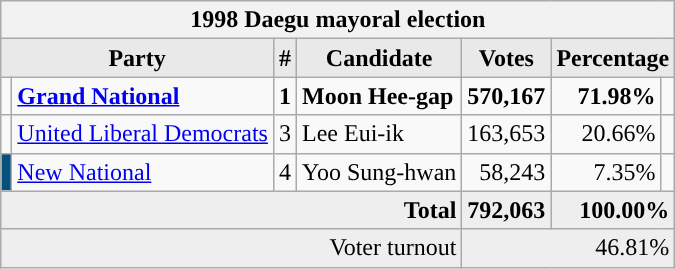<table class="wikitable">
<tr>
<th colspan="7">1998 Daegu mayoral election</th>
</tr>
<tr>
<th style="background-color:#E9E9E9" colspan=2>Party</th>
<th style="background-color:#E9E9E9">#</th>
<th style="background-color:#E9E9E9">Candidate</th>
<th style="background-color:#E9E9E9">Votes</th>
<th style="background-color:#E9E9E9" colspan=2>Percentage</th>
</tr>
<tr style="font-weight:bold">
<td></td>
<td align=left><a href='#'>Grand National</a></td>
<td align=center>1</td>
<td align=left>Moon Hee-gap</td>
<td align=right>570,167</td>
<td align=right>71.98%</td>
<td align=right></td>
</tr>
<tr>
<td></td>
<td align=left><a href='#'>United Liberal Democrats</a></td>
<td align=center>3</td>
<td align=left>Lee Eui-ik</td>
<td align=right>163,653</td>
<td align=right>20.66%</td>
<td align=right></td>
</tr>
<tr>
<td bgcolor="#05517E"></td>
<td align=left><a href='#'>New National</a></td>
<td align=center>4</td>
<td align=left>Yoo Sung-hwan</td>
<td align=right>58,243</td>
<td align=right>7.35%</td>
<td align=right></td>
</tr>
<tr bgcolor="#EEEEEE" style="font-weight:bold">
<td colspan="4" align=right>Total</td>
<td align=right>792,063</td>
<td align=right colspan=2>100.00%</td>
</tr>
<tr bgcolor="#EEEEEE">
<td colspan="4" align="right">Voter turnout</td>
<td colspan="3" align="right">46.81%</td>
</tr>
</table>
